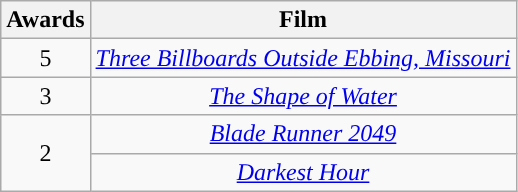<table class="wikitable" style="text-align:center;">
<tr>
<th style="background:">Awards</th>
<th style="background:">Film</th>
</tr>
<tr>
<td>5</td>
<td><em><a href='#'>Three Billboards Outside Ebbing, Missouri</a></em></td>
</tr>
<tr>
<td>3</td>
<td><em><a href='#'>The Shape of Water</a></em></td>
</tr>
<tr>
<td rowspan="2">2</td>
<td><em><a href='#'>Blade Runner 2049</a></em></td>
</tr>
<tr>
<td><em><a href='#'>Darkest Hour</a></em></td>
</tr>
</table>
